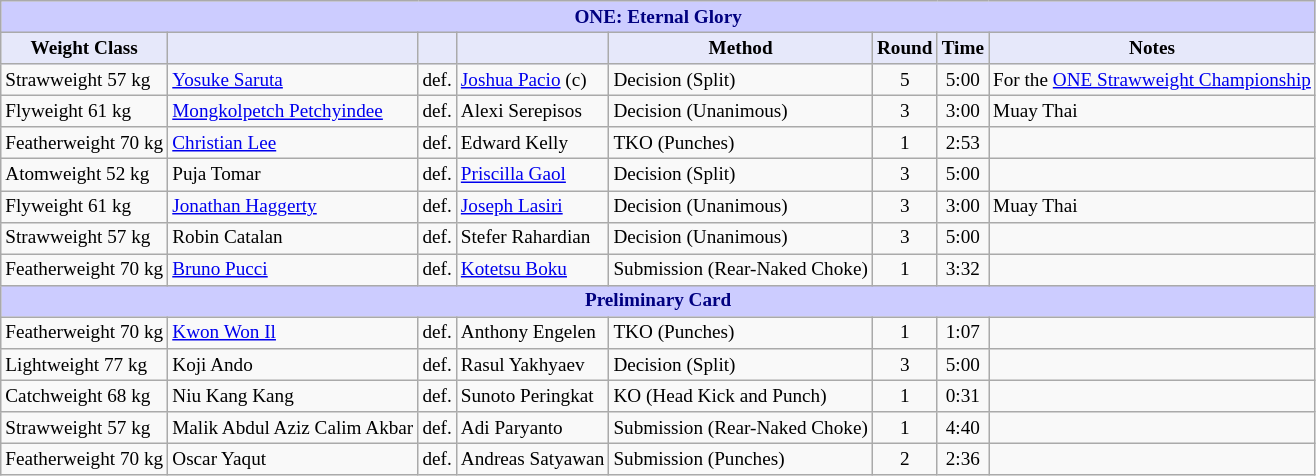<table class="wikitable" style="font-size: 80%;">
<tr>
<th colspan="8" style="background-color: #ccf; color: #000080; text-align: center;"><strong>ONE: Eternal Glory</strong></th>
</tr>
<tr>
<th colspan="1" style="background-color: #E6E8FA; color: #000000; text-align: center;">Weight Class</th>
<th colspan="1" style="background-color: #E6E8FA; color: #000000; text-align: center;"></th>
<th colspan="1" style="background-color: #E6E8FA; color: #000000; text-align: center;"></th>
<th colspan="1" style="background-color: #E6E8FA; color: #000000; text-align: center;"></th>
<th colspan="1" style="background-color: #E6E8FA; color: #000000; text-align: center;">Method</th>
<th colspan="1" style="background-color: #E6E8FA; color: #000000; text-align: center;">Round</th>
<th colspan="1" style="background-color: #E6E8FA; color: #000000; text-align: center;">Time</th>
<th colspan="1" style="background-color: #E6E8FA; color: #000000; text-align: center;">Notes</th>
</tr>
<tr>
<td>Strawweight 57 kg</td>
<td> <a href='#'>Yosuke Saruta</a></td>
<td>def.</td>
<td> <a href='#'>Joshua Pacio</a> (c)</td>
<td>Decision (Split)</td>
<td align=center>5</td>
<td align=center>5:00</td>
<td>For the <a href='#'>ONE Strawweight Championship</a></td>
</tr>
<tr>
<td>Flyweight 61 kg</td>
<td> <a href='#'>Mongkolpetch Petchyindee</a></td>
<td>def.</td>
<td> Alexi Serepisos</td>
<td>Decision (Unanimous)</td>
<td align=center>3</td>
<td align=center>3:00</td>
<td>Muay Thai</td>
</tr>
<tr>
<td>Featherweight 70 kg</td>
<td> <a href='#'>Christian Lee</a></td>
<td>def.</td>
<td> Edward Kelly</td>
<td>TKO (Punches)</td>
<td align=center>1</td>
<td align=center>2:53</td>
<td></td>
</tr>
<tr>
<td>Atomweight 52 kg</td>
<td> Puja Tomar</td>
<td>def.</td>
<td> <a href='#'>Priscilla Gaol</a></td>
<td>Decision (Split)</td>
<td align=center>3</td>
<td align=center>5:00</td>
<td></td>
</tr>
<tr>
<td>Flyweight 61 kg</td>
<td> <a href='#'>Jonathan Haggerty</a></td>
<td>def.</td>
<td> <a href='#'>Joseph Lasiri</a></td>
<td>Decision (Unanimous)</td>
<td align=center>3</td>
<td align=center>3:00</td>
<td>Muay Thai</td>
</tr>
<tr>
<td>Strawweight 57 kg</td>
<td> Robin Catalan</td>
<td>def.</td>
<td> Stefer Rahardian</td>
<td>Decision (Unanimous)</td>
<td align=center>3</td>
<td align=center>5:00</td>
<td></td>
</tr>
<tr>
<td>Featherweight 70 kg</td>
<td> <a href='#'>Bruno Pucci</a></td>
<td>def.</td>
<td> <a href='#'>Kotetsu Boku</a></td>
<td>Submission (Rear-Naked Choke)</td>
<td align=center>1</td>
<td align=center>3:32</td>
<td></td>
</tr>
<tr>
<th colspan="8" style="background-color: #ccf; color: #000080; text-align: center;"><strong>Preliminary Card</strong></th>
</tr>
<tr>
<td>Featherweight 70 kg</td>
<td> <a href='#'>Kwon Won Il</a></td>
<td>def.</td>
<td> Anthony Engelen</td>
<td>TKO (Punches)</td>
<td align=center>1</td>
<td align=center>1:07</td>
<td></td>
</tr>
<tr>
<td>Lightweight 77 kg</td>
<td> Koji Ando</td>
<td>def.</td>
<td> Rasul Yakhyaev</td>
<td>Decision (Split)</td>
<td align=center>3</td>
<td align=center>5:00</td>
<td></td>
</tr>
<tr>
<td>Catchweight 68 kg</td>
<td> Niu Kang Kang</td>
<td>def.</td>
<td> Sunoto Peringkat</td>
<td>KO (Head Kick and Punch)</td>
<td align=center>1</td>
<td align=center>0:31</td>
<td></td>
</tr>
<tr>
<td>Strawweight 57 kg</td>
<td> Malik Abdul Aziz Calim Akbar</td>
<td>def.</td>
<td> Adi Paryanto</td>
<td>Submission (Rear-Naked Choke)</td>
<td align=center>1</td>
<td align=center>4:40</td>
<td></td>
</tr>
<tr>
<td>Featherweight 70 kg</td>
<td> Oscar Yaqut</td>
<td>def.</td>
<td> Andreas Satyawan</td>
<td>Submission (Punches)</td>
<td align=center>2</td>
<td align=center>2:36</td>
<td></td>
</tr>
</table>
